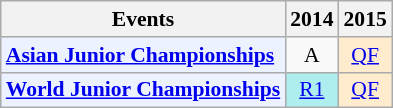<table class="wikitable" style="font-size: 90%; text-align:center">
<tr>
<th>Events</th>
<th>2014</th>
<th>2015</th>
</tr>
<tr>
<td bgcolor="#ECF2FF"; align="left"><strong><a href='#'>Asian Junior Championships</a></strong></td>
<td>A</td>
<td bgcolor=FFEBCD><a href='#'>QF</a></td>
</tr>
<tr>
<td bgcolor="#ECF2FF"; align="left"><strong><a href='#'>World Junior Championships</a></strong></td>
<td bgcolor=AFEEEE><a href='#'>R1</a></td>
<td bgcolor=FFEBCD><a href='#'>QF</a></td>
</tr>
</table>
